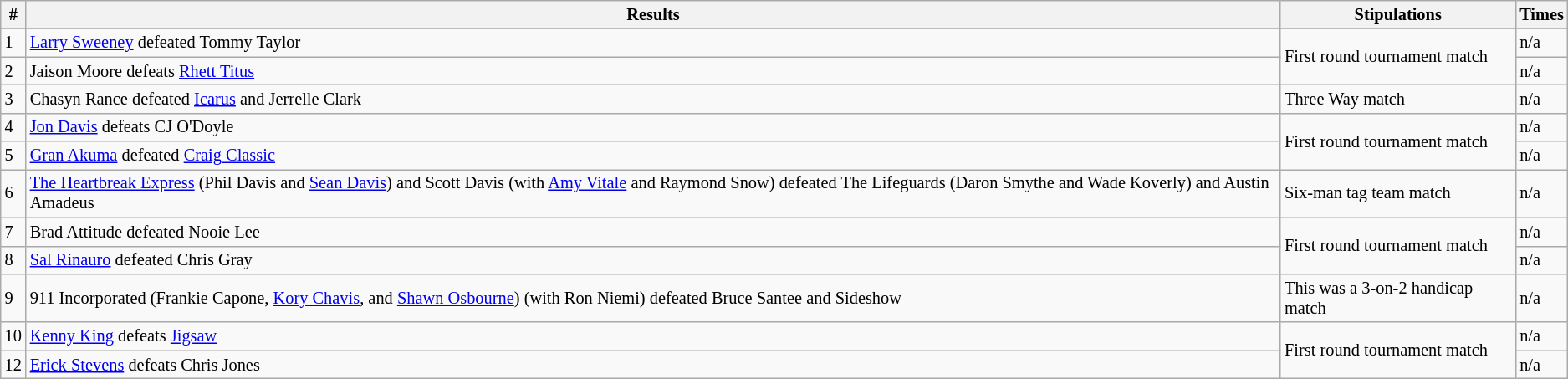<table style="font-size: 85%" class="wikitable sortable">
<tr>
<th><strong>#</strong></th>
<th><strong>Results</strong></th>
<th><strong>Stipulations</strong></th>
<th><strong>Times</strong></th>
</tr>
<tr>
</tr>
<tr>
<td>1</td>
<td><a href='#'>Larry Sweeney</a> defeated Tommy Taylor</td>
<td rowspan="2">First round tournament match</td>
<td>n/a</td>
</tr>
<tr>
<td>2</td>
<td>Jaison Moore defeats <a href='#'>Rhett Titus</a></td>
<td>n/a</td>
</tr>
<tr>
<td>3</td>
<td>Chasyn Rance defeated <a href='#'>Icarus</a> and Jerrelle Clark</td>
<td>Three Way match</td>
<td>n/a</td>
</tr>
<tr>
<td>4</td>
<td><a href='#'>Jon Davis</a> defeats CJ O'Doyle</td>
<td rowspan="2">First round tournament match</td>
<td>n/a</td>
</tr>
<tr>
<td>5</td>
<td><a href='#'>Gran Akuma</a> defeated <a href='#'>Craig Classic</a></td>
<td>n/a</td>
</tr>
<tr>
<td>6</td>
<td><a href='#'>The Heartbreak Express</a> (Phil Davis and <a href='#'>Sean Davis</a>) and Scott Davis (with <a href='#'>Amy Vitale</a> and Raymond Snow) defeated The Lifeguards (Daron Smythe and Wade Koverly) and Austin Amadeus</td>
<td>Six-man tag team match</td>
<td>n/a</td>
</tr>
<tr>
<td>7</td>
<td>Brad Attitude defeated Nooie Lee</td>
<td rowspan="2">First round tournament match</td>
<td>n/a</td>
</tr>
<tr>
<td>8</td>
<td><a href='#'>Sal Rinauro</a> defeated Chris Gray</td>
<td>n/a</td>
</tr>
<tr>
<td>9</td>
<td>911 Incorporated (Frankie Capone, <a href='#'>Kory Chavis</a>, and <a href='#'>Shawn Osbourne</a>) (with Ron Niemi) defeated Bruce Santee and Sideshow</td>
<td>This was a 3-on-2 handicap match</td>
<td>n/a</td>
</tr>
<tr>
<td>10</td>
<td><a href='#'>Kenny King</a> defeats <a href='#'>Jigsaw</a></td>
<td rowspan="2">First round tournament match</td>
<td>n/a</td>
</tr>
<tr>
<td>12</td>
<td><a href='#'>Erick Stevens</a> defeats Chris Jones</td>
<td>n/a</td>
</tr>
</table>
